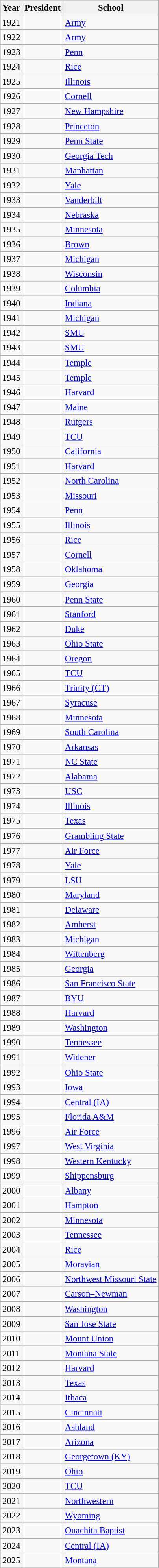<table class="wikitable sortable" style="font-size: 95%;">
<tr>
<th>Year</th>
<th>President</th>
<th>School</th>
</tr>
<tr>
<td>1921</td>
<td></td>
<td><a href='#'>Army</a></td>
</tr>
<tr>
<td>1922</td>
<td></td>
<td><a href='#'>Army</a></td>
</tr>
<tr>
<td>1923</td>
<td></td>
<td><a href='#'>Penn</a></td>
</tr>
<tr>
<td>1924</td>
<td></td>
<td><a href='#'>Rice</a></td>
</tr>
<tr>
<td>1925</td>
<td></td>
<td><a href='#'>Illinois</a></td>
</tr>
<tr>
<td>1926</td>
<td></td>
<td><a href='#'>Cornell</a></td>
</tr>
<tr>
<td>1927</td>
<td></td>
<td><a href='#'>New Hampshire</a></td>
</tr>
<tr>
<td>1928</td>
<td></td>
<td><a href='#'>Princeton</a></td>
</tr>
<tr>
<td>1929</td>
<td></td>
<td><a href='#'>Penn State</a></td>
</tr>
<tr>
<td>1930</td>
<td></td>
<td><a href='#'>Georgia Tech</a></td>
</tr>
<tr>
<td>1931</td>
<td></td>
<td><a href='#'>Manhattan</a></td>
</tr>
<tr>
<td>1932</td>
<td></td>
<td><a href='#'>Yale</a></td>
</tr>
<tr>
<td>1933</td>
<td></td>
<td><a href='#'>Vanderbilt</a></td>
</tr>
<tr>
<td>1934</td>
<td></td>
<td><a href='#'>Nebraska</a></td>
</tr>
<tr>
<td>1935</td>
<td></td>
<td><a href='#'>Minnesota</a></td>
</tr>
<tr>
<td>1936</td>
<td></td>
<td><a href='#'>Brown</a></td>
</tr>
<tr>
<td>1937</td>
<td></td>
<td><a href='#'>Michigan</a></td>
</tr>
<tr>
<td>1938</td>
<td></td>
<td><a href='#'>Wisconsin</a></td>
</tr>
<tr>
<td>1939</td>
<td></td>
<td><a href='#'>Columbia</a></td>
</tr>
<tr>
<td>1940</td>
<td></td>
<td><a href='#'>Indiana</a></td>
</tr>
<tr>
<td>1941</td>
<td></td>
<td><a href='#'>Michigan</a></td>
</tr>
<tr>
<td>1942</td>
<td></td>
<td><a href='#'>SMU</a></td>
</tr>
<tr>
<td>1943</td>
<td></td>
<td><a href='#'>SMU</a></td>
</tr>
<tr>
<td>1944</td>
<td></td>
<td><a href='#'>Temple</a></td>
</tr>
<tr>
<td>1945</td>
<td></td>
<td><a href='#'>Temple</a></td>
</tr>
<tr>
<td>1946</td>
<td></td>
<td><a href='#'>Harvard</a></td>
</tr>
<tr>
<td>1947</td>
<td></td>
<td><a href='#'>Maine</a></td>
</tr>
<tr>
<td>1948</td>
<td></td>
<td><a href='#'>Rutgers</a></td>
</tr>
<tr>
<td>1949</td>
<td></td>
<td><a href='#'>TCU</a></td>
</tr>
<tr>
<td>1950</td>
<td></td>
<td><a href='#'>California</a></td>
</tr>
<tr>
<td>1951</td>
<td></td>
<td><a href='#'>Harvard</a></td>
</tr>
<tr>
<td>1952</td>
<td></td>
<td><a href='#'>North Carolina</a></td>
</tr>
<tr>
<td>1953</td>
<td></td>
<td><a href='#'>Missouri</a></td>
</tr>
<tr>
<td>1954</td>
<td></td>
<td><a href='#'>Penn</a></td>
</tr>
<tr>
<td>1955</td>
<td></td>
<td><a href='#'>Illinois</a></td>
</tr>
<tr>
<td>1956</td>
<td></td>
<td><a href='#'>Rice</a></td>
</tr>
<tr>
<td>1957</td>
<td></td>
<td><a href='#'>Cornell</a></td>
</tr>
<tr>
<td>1958</td>
<td></td>
<td><a href='#'>Oklahoma</a></td>
</tr>
<tr>
<td>1959</td>
<td></td>
<td><a href='#'>Georgia</a></td>
</tr>
<tr>
<td>1960</td>
<td></td>
<td><a href='#'>Penn State</a></td>
</tr>
<tr>
<td>1961</td>
<td></td>
<td><a href='#'>Stanford</a></td>
</tr>
<tr>
<td>1962</td>
<td></td>
<td><a href='#'>Duke</a></td>
</tr>
<tr>
<td>1963</td>
<td></td>
<td><a href='#'>Ohio State</a></td>
</tr>
<tr>
<td>1964</td>
<td></td>
<td><a href='#'>Oregon</a></td>
</tr>
<tr>
<td>1965</td>
<td></td>
<td><a href='#'>TCU</a></td>
</tr>
<tr>
<td>1966</td>
<td></td>
<td><a href='#'>Trinity (CT)</a></td>
</tr>
<tr>
<td>1967</td>
<td></td>
<td><a href='#'>Syracuse</a></td>
</tr>
<tr>
<td>1968</td>
<td></td>
<td><a href='#'>Minnesota</a></td>
</tr>
<tr>
<td>1969</td>
<td></td>
<td><a href='#'>South Carolina</a></td>
</tr>
<tr>
<td>1970</td>
<td></td>
<td><a href='#'>Arkansas</a></td>
</tr>
<tr>
<td>1971</td>
<td></td>
<td><a href='#'>NC State</a></td>
</tr>
<tr>
<td>1972</td>
<td></td>
<td><a href='#'>Alabama</a></td>
</tr>
<tr>
<td>1973</td>
<td></td>
<td><a href='#'>USC</a></td>
</tr>
<tr>
<td>1974</td>
<td></td>
<td><a href='#'>Illinois</a></td>
</tr>
<tr>
<td>1975</td>
<td></td>
<td><a href='#'>Texas</a></td>
</tr>
<tr>
<td>1976</td>
<td></td>
<td><a href='#'>Grambling State</a></td>
</tr>
<tr>
<td>1977</td>
<td></td>
<td><a href='#'>Air Force</a></td>
</tr>
<tr>
<td>1978</td>
<td></td>
<td><a href='#'>Yale</a></td>
</tr>
<tr>
<td>1979</td>
<td></td>
<td><a href='#'>LSU</a></td>
</tr>
<tr>
<td>1980</td>
<td></td>
<td><a href='#'>Maryland</a></td>
</tr>
<tr>
<td>1981</td>
<td></td>
<td><a href='#'>Delaware</a></td>
</tr>
<tr>
<td>1982</td>
<td></td>
<td><a href='#'>Amherst</a></td>
</tr>
<tr>
<td>1983</td>
<td></td>
<td><a href='#'>Michigan</a></td>
</tr>
<tr>
<td>1984</td>
<td></td>
<td><a href='#'>Wittenberg</a></td>
</tr>
<tr>
<td>1985</td>
<td></td>
<td><a href='#'>Georgia</a></td>
</tr>
<tr>
<td>1986</td>
<td></td>
<td><a href='#'>San Francisco State</a></td>
</tr>
<tr>
<td>1987</td>
<td></td>
<td><a href='#'>BYU</a></td>
</tr>
<tr>
<td>1988</td>
<td></td>
<td><a href='#'>Harvard</a></td>
</tr>
<tr>
<td>1989</td>
<td></td>
<td><a href='#'>Washington</a></td>
</tr>
<tr>
<td>1990</td>
<td></td>
<td><a href='#'>Tennessee</a></td>
</tr>
<tr>
<td>1991</td>
<td></td>
<td><a href='#'>Widener</a></td>
</tr>
<tr>
<td>1992</td>
<td></td>
<td><a href='#'>Ohio State</a></td>
</tr>
<tr>
<td>1993</td>
<td></td>
<td><a href='#'>Iowa</a></td>
</tr>
<tr>
<td>1994</td>
<td></td>
<td><a href='#'>Central (IA)</a></td>
</tr>
<tr>
<td>1995</td>
<td></td>
<td><a href='#'>Florida A&M</a></td>
</tr>
<tr>
<td>1996</td>
<td></td>
<td><a href='#'>Air Force</a></td>
</tr>
<tr>
<td>1997</td>
<td></td>
<td><a href='#'>West Virginia</a></td>
</tr>
<tr>
<td>1998</td>
<td></td>
<td><a href='#'>Western Kentucky</a></td>
</tr>
<tr>
<td>1999</td>
<td></td>
<td><a href='#'>Shippensburg</a></td>
</tr>
<tr>
<td>2000</td>
<td></td>
<td><a href='#'>Albany</a></td>
</tr>
<tr>
<td>2001</td>
<td></td>
<td><a href='#'>Hampton</a></td>
</tr>
<tr>
<td>2002</td>
<td></td>
<td><a href='#'>Minnesota</a></td>
</tr>
<tr>
<td>2003</td>
<td></td>
<td><a href='#'>Tennessee</a></td>
</tr>
<tr>
<td>2004</td>
<td></td>
<td><a href='#'>Rice</a></td>
</tr>
<tr>
<td>2005</td>
<td></td>
<td><a href='#'>Moravian</a></td>
</tr>
<tr>
<td>2006</td>
<td></td>
<td><a href='#'>Northwest Missouri State</a></td>
</tr>
<tr>
<td>2007</td>
<td></td>
<td><a href='#'>Carson–Newman</a></td>
</tr>
<tr>
<td>2008</td>
<td></td>
<td><a href='#'>Washington</a></td>
</tr>
<tr>
<td>2009</td>
<td></td>
<td><a href='#'>San Jose State</a></td>
</tr>
<tr>
<td>2010</td>
<td></td>
<td><a href='#'>Mount Union</a></td>
</tr>
<tr>
<td>2011</td>
<td></td>
<td><a href='#'>Montana State</a></td>
</tr>
<tr>
<td>2012</td>
<td></td>
<td><a href='#'>Harvard</a></td>
</tr>
<tr>
<td>2013</td>
<td></td>
<td><a href='#'>Texas</a></td>
</tr>
<tr>
<td>2014</td>
<td></td>
<td><a href='#'>Ithaca</a></td>
</tr>
<tr>
<td>2015</td>
<td></td>
<td><a href='#'>Cincinnati</a></td>
</tr>
<tr>
<td>2016</td>
<td></td>
<td><a href='#'>Ashland</a></td>
</tr>
<tr>
<td>2017</td>
<td></td>
<td><a href='#'>Arizona</a></td>
</tr>
<tr>
<td>2018</td>
<td></td>
<td><a href='#'>Georgetown (KY)</a></td>
</tr>
<tr>
<td>2019</td>
<td></td>
<td><a href='#'>Ohio</a></td>
</tr>
<tr>
<td>2020</td>
<td></td>
<td><a href='#'>TCU</a></td>
</tr>
<tr>
<td>2021</td>
<td></td>
<td><a href='#'>Northwestern</a></td>
</tr>
<tr>
<td>2022</td>
<td></td>
<td><a href='#'>Wyoming</a></td>
</tr>
<tr>
<td>2023</td>
<td></td>
<td><a href='#'>Ouachita Baptist</a></td>
</tr>
<tr>
<td>2024</td>
<td></td>
<td><a href='#'>Central (IA)</a></td>
</tr>
<tr>
<td>2025</td>
<td></td>
<td><a href='#'>Montana</a></td>
</tr>
</table>
